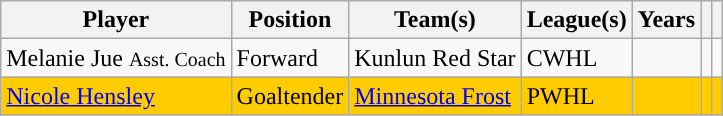<table class="wikitable sortable">
<tr>
<th>Player</th>
<th>Position</th>
<th>Team(s)</th>
<th>League(s)</th>
<th>Years</th>
<th><a href='#'></a></th>
<th><a href='#'></a></th>
</tr>
<tr bgcolor=>
<td>Melanie Jue <small>Asst. Coach</small></td>
<td>Forward</td>
<td>Kunlun Red Star</td>
<td>CWHL</td>
<td></td>
<td></td>
<td></td>
</tr>
<tr bgcolor=FFCC00>
<td><a href='#'>Nicole Hensley</a></td>
<td>Goaltender</td>
<td><a href='#'>Minnesota Frost</a></td>
<td>PWHL</td>
<td></td>
<td></td>
<td></td>
</tr>
</table>
